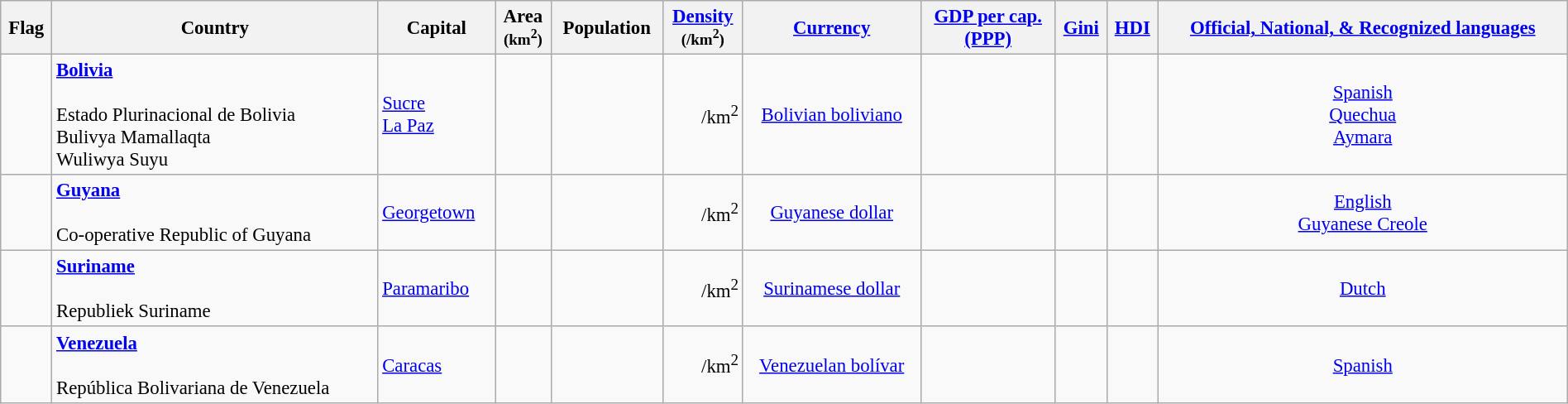<table class="wikitable sortable" style="font-size:95%; white-space:nowrap" width="100%">
<tr>
<th class="unsortable">Flag</th>
<th>Country</th>
<th>Capital</th>
<th>Area<br><small>(km<sup>2</sup>)</small></th>
<th>Population</th>
<th><a href='#'>Density</a><br><small>(/km<sup>2</sup>)</small></th>
<th><a href='#'>Currency</a></th>
<th><a href='#'>GDP per cap.<br>(PPP)</a></th>
<th><a href='#'>Gini</a></th>
<th><a href='#'>HDI</a></th>
<th class="unsortable"><a href='#'>Official, National, & Recognized languages</a></th>
</tr>
<tr>
<td align="center"></td>
<td><strong><a href='#'>Bolivia</a></strong><br><br>Estado Plurinacional de Bolivia<br>Bulivya Mamallaqta<br>Wuliwya Suyu</td>
<td><a href='#'>Sucre</a><br><a href='#'>La Paz</a></td>
<td style="text-align:right"></td>
<td style="text-align:right"></td>
<td style="text-align:right">/km<sup>2</sup></td>
<td align="center"><a href='#'>Bolivian boliviano</a></td>
<td style="text-align:right"></td>
<td style="text-align:right"></td>
<td style="text-align:right"></td>
<td align="center"><a href='#'>Spanish</a><br><a href='#'>Quechua</a><br><a href='#'>Aymara</a><br></td>
</tr>
<tr>
<td align="center"></td>
<td><strong><a href='#'>Guyana</a></strong><br><br>Co-operative Republic of Guyana</td>
<td><a href='#'>Georgetown</a></td>
<td style="text-align:right"></td>
<td style="text-align:right"></td>
<td style="text-align:right">/km<sup>2</sup></td>
<td align=center><a href='#'>Guyanese dollar</a></td>
<td style="text-align:right"></td>
<td style="text-align:right"></td>
<td style="text-align:right"></td>
<td align=center><a href='#'>English</a><br><a href='#'>Guyanese Creole</a><br></td>
</tr>
<tr>
<td align="center"></td>
<td><strong><a href='#'>Suriname</a></strong><br><br>Republiek Suriname</td>
<td><a href='#'>Paramaribo</a></td>
<td style="text-align:right"></td>
<td style="text-align:right"></td>
<td style="text-align:right">/km<sup>2</sup></td>
<td align=center><a href='#'>Surinamese dollar</a></td>
<td style="text-align:right"></td>
<td style="text-align:right"></td>
<td style="text-align:right"></td>
<td align=center><a href='#'>Dutch</a><br></td>
</tr>
<tr>
<td align="center"></td>
<td><strong><a href='#'>Venezuela</a></strong><br><br>República Bolivariana de Venezuela</td>
<td><a href='#'>Caracas</a></td>
<td style="text-align:right"></td>
<td style="text-align:right"></td>
<td style="text-align:right">/km<sup>2</sup></td>
<td align=center><a href='#'>Venezuelan bolívar</a></td>
<td style="text-align:right"></td>
<td style="text-align:right"></td>
<td style="text-align:right"></td>
<td align=center><a href='#'>Spanish</a><br></td>
</tr>
</table>
